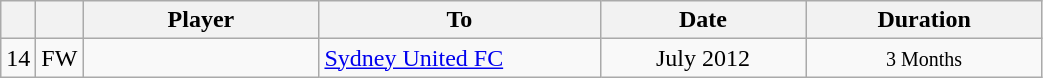<table class="wikitable sortable" style="text-align:center">
<tr>
<th></th>
<th></th>
<th width=150>Player</th>
<th width=180>To</th>
<th width=130>Date</th>
<th width=150>Duration</th>
</tr>
<tr>
<td>14</td>
<td>FW</td>
<td align=left> </td>
<td align=left> <a href='#'>Sydney United FC</a></td>
<td>July 2012</td>
<td><small>3 Months</small></td>
</tr>
</table>
